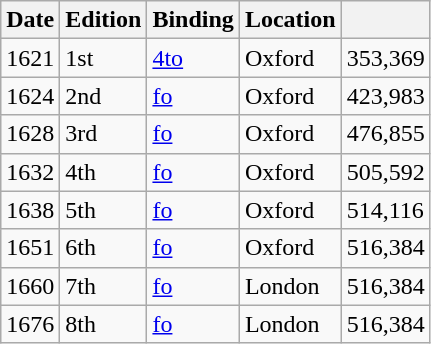<table class="wikitable floatleft">
<tr>
<th>Date</th>
<th>Edition</th>
<th>Binding</th>
<th>Location</th>
<th></th>
</tr>
<tr>
<td>1621</td>
<td>1st</td>
<td><a href='#'>4to</a></td>
<td>Oxford</td>
<td>353,369</td>
</tr>
<tr>
<td>1624</td>
<td>2nd</td>
<td><a href='#'>fo</a></td>
<td>Oxford</td>
<td>423,983</td>
</tr>
<tr>
<td>1628</td>
<td>3rd</td>
<td><a href='#'>fo</a></td>
<td>Oxford</td>
<td>476,855</td>
</tr>
<tr>
<td>1632</td>
<td>4th</td>
<td><a href='#'>fo</a></td>
<td>Oxford</td>
<td>505,592</td>
</tr>
<tr>
<td>1638</td>
<td>5th</td>
<td><a href='#'>fo</a></td>
<td>Oxford</td>
<td>514,116</td>
</tr>
<tr>
<td>1651</td>
<td>6th</td>
<td><a href='#'>fo</a></td>
<td>Oxford</td>
<td>516,384</td>
</tr>
<tr>
<td>1660</td>
<td>7th</td>
<td><a href='#'>fo</a></td>
<td>London</td>
<td>516,384</td>
</tr>
<tr>
<td>1676</td>
<td>8th</td>
<td><a href='#'>fo</a></td>
<td>London</td>
<td>516,384</td>
</tr>
</table>
